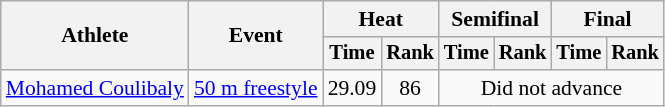<table class=wikitable style="font-size:90%">
<tr>
<th rowspan="2">Athlete</th>
<th rowspan="2">Event</th>
<th colspan="2">Heat</th>
<th colspan="2">Semifinal</th>
<th colspan="2">Final</th>
</tr>
<tr style="font-size:95%">
<th>Time</th>
<th>Rank</th>
<th>Time</th>
<th>Rank</th>
<th>Time</th>
<th>Rank</th>
</tr>
<tr align=center>
<td align=left><a href='#'>Mohamed Coulibaly</a></td>
<td align=left><a href='#'>50 m freestyle</a></td>
<td>29.09</td>
<td>86</td>
<td colspan=4>Did not advance</td>
</tr>
</table>
